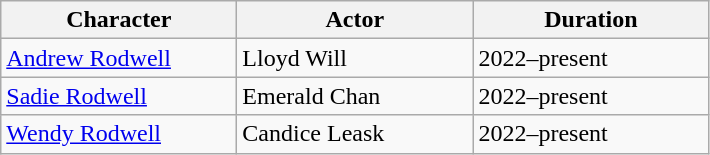<table class="wikitable">
<tr>
<th style="width:150px;">Character</th>
<th style="width:150px;">Actor</th>
<th style="width:150px;">Duration</th>
</tr>
<tr>
<td><a href='#'>Andrew Rodwell</a></td>
<td>Lloyd Will</td>
<td>2022–present</td>
</tr>
<tr>
<td><a href='#'>Sadie Rodwell</a></td>
<td>Emerald Chan</td>
<td>2022–present</td>
</tr>
<tr>
<td><a href='#'>Wendy Rodwell</a></td>
<td>Candice Leask</td>
<td>2022–present</td>
</tr>
</table>
